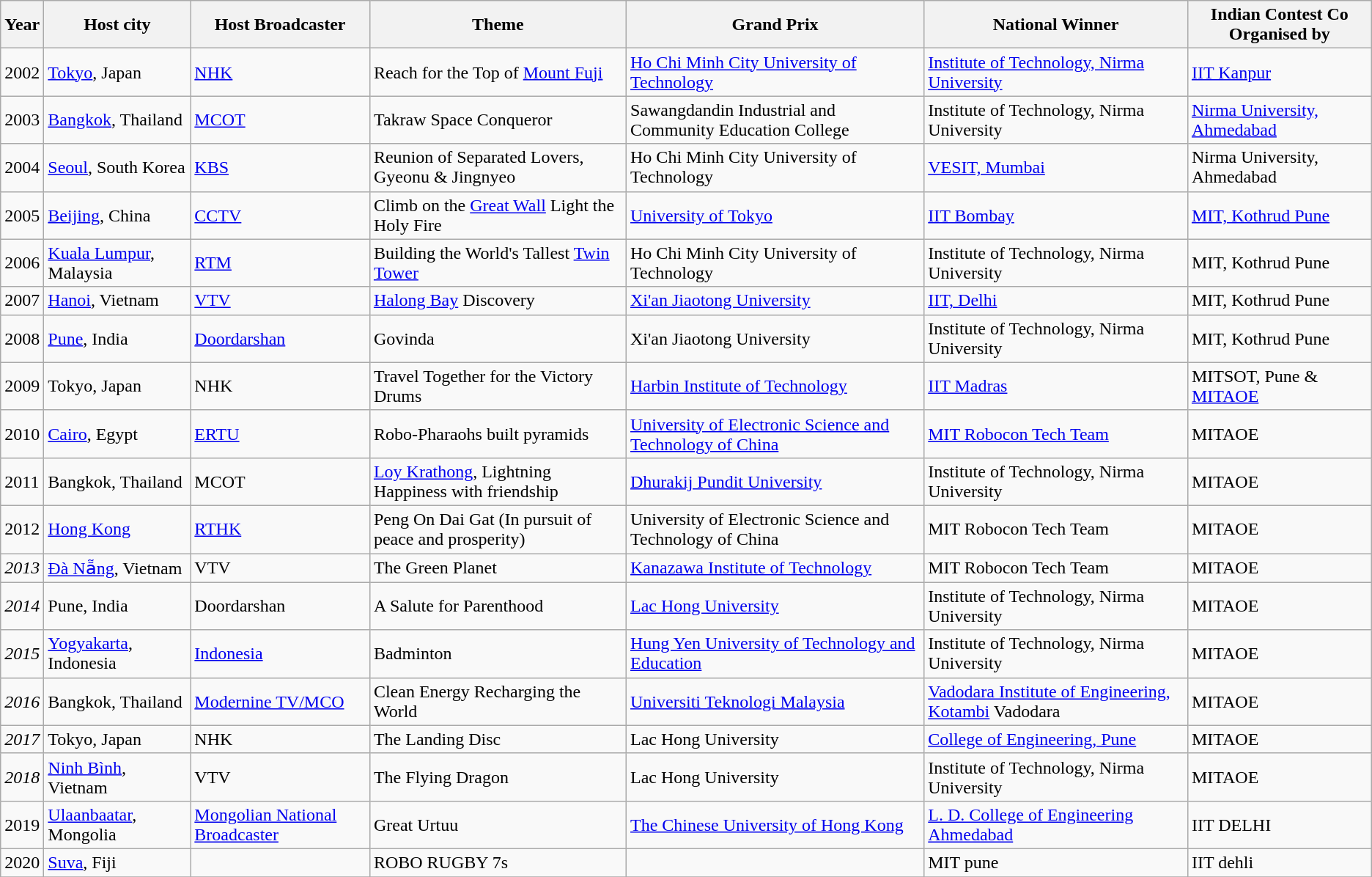<table class="wikitable">
<tr>
<th>Year</th>
<th>Host city</th>
<th>Host Broadcaster</th>
<th>Theme</th>
<th>Grand Prix</th>
<th>National Winner</th>
<th>Indian Contest Co Organised by</th>
</tr>
<tr>
<td>2002</td>
<td> <a href='#'>Tokyo</a>, Japan</td>
<td><a href='#'>NHK</a></td>
<td>Reach for the Top of <a href='#'>Mount Fuji</a></td>
<td> <a href='#'>Ho Chi Minh City University of Technology</a></td>
<td> <a href='#'>Institute of Technology, Nirma University</a></td>
<td><a href='#'>IIT Kanpur</a></td>
</tr>
<tr>
<td>2003</td>
<td> <a href='#'>Bangkok</a>, Thailand</td>
<td><a href='#'>MCOT</a></td>
<td>Takraw Space Conqueror</td>
<td> Sawangdandin Industrial and Community Education College</td>
<td> Institute of Technology, Nirma University</td>
<td><a href='#'>Nirma University, Ahmedabad</a></td>
</tr>
<tr>
<td>2004</td>
<td> <a href='#'>Seoul</a>, South Korea</td>
<td><a href='#'>KBS</a></td>
<td>Reunion of Separated Lovers, Gyeonu & Jingnyeo</td>
<td> Ho Chi Minh City University of Technology</td>
<td> <a href='#'>VESIT, Mumbai</a></td>
<td>Nirma University, Ahmedabad</td>
</tr>
<tr>
<td>2005</td>
<td> <a href='#'>Beijing</a>, China</td>
<td><a href='#'>CCTV</a></td>
<td>Climb on the <a href='#'>Great Wall</a> Light the Holy Fire</td>
<td> <a href='#'>University of Tokyo</a></td>
<td> <a href='#'>IIT Bombay</a></td>
<td><a href='#'>MIT, Kothrud Pune</a></td>
</tr>
<tr>
<td>2006</td>
<td> <a href='#'>Kuala Lumpur</a>, Malaysia</td>
<td><a href='#'>RTM</a></td>
<td>Building the World's Tallest <a href='#'>Twin Tower</a></td>
<td> Ho Chi Minh City University of Technology</td>
<td> Institute of Technology, Nirma University</td>
<td>MIT, Kothrud Pune</td>
</tr>
<tr>
<td>2007</td>
<td> <a href='#'>Hanoi</a>, Vietnam</td>
<td><a href='#'>VTV</a></td>
<td><a href='#'>Halong Bay</a> Discovery</td>
<td> <a href='#'>Xi'an Jiaotong University</a></td>
<td> <a href='#'>IIT, Delhi</a></td>
<td>MIT, Kothrud Pune</td>
</tr>
<tr>
<td>2008</td>
<td> <a href='#'>Pune</a>, India</td>
<td><a href='#'>Doordarshan</a></td>
<td>Govinda</td>
<td> Xi'an Jiaotong University</td>
<td> Institute of Technology, Nirma University</td>
<td>MIT, Kothrud Pune</td>
</tr>
<tr>
<td>2009</td>
<td> Tokyo, Japan</td>
<td>NHK</td>
<td>Travel Together for the Victory Drums</td>
<td> <a href='#'>Harbin Institute of Technology</a></td>
<td> <a href='#'>IIT Madras</a></td>
<td>MITSOT, Pune & <a href='#'>MITAOE</a></td>
</tr>
<tr>
<td>2010</td>
<td> <a href='#'>Cairo</a>, Egypt</td>
<td><a href='#'>ERTU</a></td>
<td>Robo-Pharaohs built pyramids</td>
<td> <a href='#'>University of Electronic Science and Technology of China</a></td>
<td> <a href='#'>MIT Robocon Tech Team</a></td>
<td>MITAOE</td>
</tr>
<tr>
<td>2011</td>
<td> Bangkok, Thailand</td>
<td>MCOT</td>
<td><a href='#'>Loy Krathong</a>, Lightning Happiness with friendship</td>
<td> <a href='#'>Dhurakij Pundit University</a></td>
<td> Institute of Technology, Nirma University</td>
<td>MITAOE</td>
</tr>
<tr>
<td>2012</td>
<td> <a href='#'>Hong Kong</a></td>
<td><a href='#'>RTHK</a></td>
<td>Peng On Dai Gat (In pursuit of peace and prosperity)</td>
<td> University of Electronic Science and Technology of China</td>
<td> MIT Robocon Tech Team</td>
<td>MITAOE</td>
</tr>
<tr>
<td><em>2013</em></td>
<td> <a href='#'>Đà Nẵng</a>, Vietnam</td>
<td>VTV</td>
<td>The Green Planet</td>
<td> <a href='#'>Kanazawa Institute of Technology</a></td>
<td> MIT Robocon Tech Team</td>
<td>MITAOE</td>
</tr>
<tr>
<td><em>2014</em></td>
<td> Pune, India</td>
<td>Doordarshan</td>
<td>A Salute for Parenthood</td>
<td> <a href='#'>Lac Hong University</a></td>
<td> Institute of Technology, Nirma University</td>
<td>MITAOE</td>
</tr>
<tr>
<td><em>2015</em></td>
<td> <a href='#'>Yogyakarta</a>, Indonesia</td>
<td><a href='#'>Indonesia</a></td>
<td>Badminton</td>
<td> <a href='#'>Hung Yen University of Technology and Education</a></td>
<td> Institute of Technology, Nirma University</td>
<td>MITAOE</td>
</tr>
<tr>
<td><em>2016</em></td>
<td> Bangkok, Thailand</td>
<td><a href='#'>Modernine TV/MCO</a></td>
<td>Clean Energy Recharging the World</td>
<td> <a href='#'>Universiti Teknologi Malaysia</a></td>
<td> <a href='#'>Vadodara Institute of Engineering, Kotambi</a> Vadodara</td>
<td>MITAOE</td>
</tr>
<tr>
<td><em>2017</em></td>
<td>Tokyo, Japan</td>
<td>NHK</td>
<td>The Landing Disc</td>
<td> Lac Hong University</td>
<td> <a href='#'>College of Engineering, Pune</a></td>
<td>MITAOE</td>
</tr>
<tr>
<td><em>2018</em></td>
<td> <a href='#'>Ninh Bình</a>, Vietnam</td>
<td>VTV</td>
<td>The Flying Dragon</td>
<td> Lac Hong University</td>
<td> Institute of Technology, Nirma University</td>
<td>MITAOE</td>
</tr>
<tr>
<td>2019</td>
<td><a href='#'>Ulaanbaatar</a>, Mongolia</td>
<td><a href='#'>Mongolian National Broadcaster</a></td>
<td>Great Urtuu</td>
<td> <a href='#'>The Chinese University of Hong Kong</a></td>
<td><a href='#'>L. D. College of Engineering Ahmedabad</a></td>
<td>IIT DELHI</td>
</tr>
<tr>
<td>2020</td>
<td> <a href='#'>Suva</a>, Fiji</td>
<td></td>
<td>ROBO RUGBY 7s</td>
<td></td>
<td>MIT pune</td>
<td>IIT dehli</td>
</tr>
<tr>
</tr>
</table>
